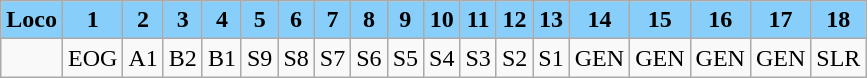<table class="wikitable plainrowheaders unsortable" style="text-align:center">
<tr>
<th scope="col" rowspan="1" style="background:lightskyblue;">Loco</th>
<th scope="col" rowspan="1" style="background:lightskyblue;">1</th>
<th scope="col" rowspan="1" style="background:lightskyblue;">2</th>
<th scope="col" rowspan="1" style="background:lightskyblue;">3</th>
<th scope="col" rowspan="1" style="background:lightskyblue;">4</th>
<th scope="col" rowspan="1" style="background:lightskyblue;">5</th>
<th scope="col" rowspan="1" style="background:lightskyblue;">6</th>
<th scope="col" rowspan="1" style="background:lightskyblue;">7</th>
<th scope="col" rowspan="1" style="background:lightskyblue;">8</th>
<th scope="col" rowspan="1" style="background:lightskyblue;">9</th>
<th scope="col" rowspan="1" style="background:lightskyblue;">10</th>
<th scope="col" rowspan="1" style="background:lightskyblue;">11</th>
<th scope="col" rowspan="1" style="background:lightskyblue;">12</th>
<th scope="col" rowspan="1" style="background:lightskyblue;">13</th>
<th scope="col" rowspan="1" style="background:lightskyblue;">14</th>
<th scope="col" rowspan="1" style="background:lightskyblue;">15</th>
<th scope="col" rowspan="1" style="background:lightskyblue;">16</th>
<th scope="col" rowspan="1" style="background:lightskyblue;">17</th>
<th scope="col" rowspan="1" style="background:lightskyblue;">18</th>
</tr>
<tr>
<td></td>
<td>EOG</td>
<td>A1</td>
<td>B2</td>
<td>B1</td>
<td>S9</td>
<td>S8</td>
<td>S7</td>
<td>S6</td>
<td>S5</td>
<td>S4</td>
<td>S3</td>
<td>S2</td>
<td>S1</td>
<td>GEN</td>
<td>GEN</td>
<td>GEN</td>
<td>GEN</td>
<td>SLR</td>
</tr>
</table>
